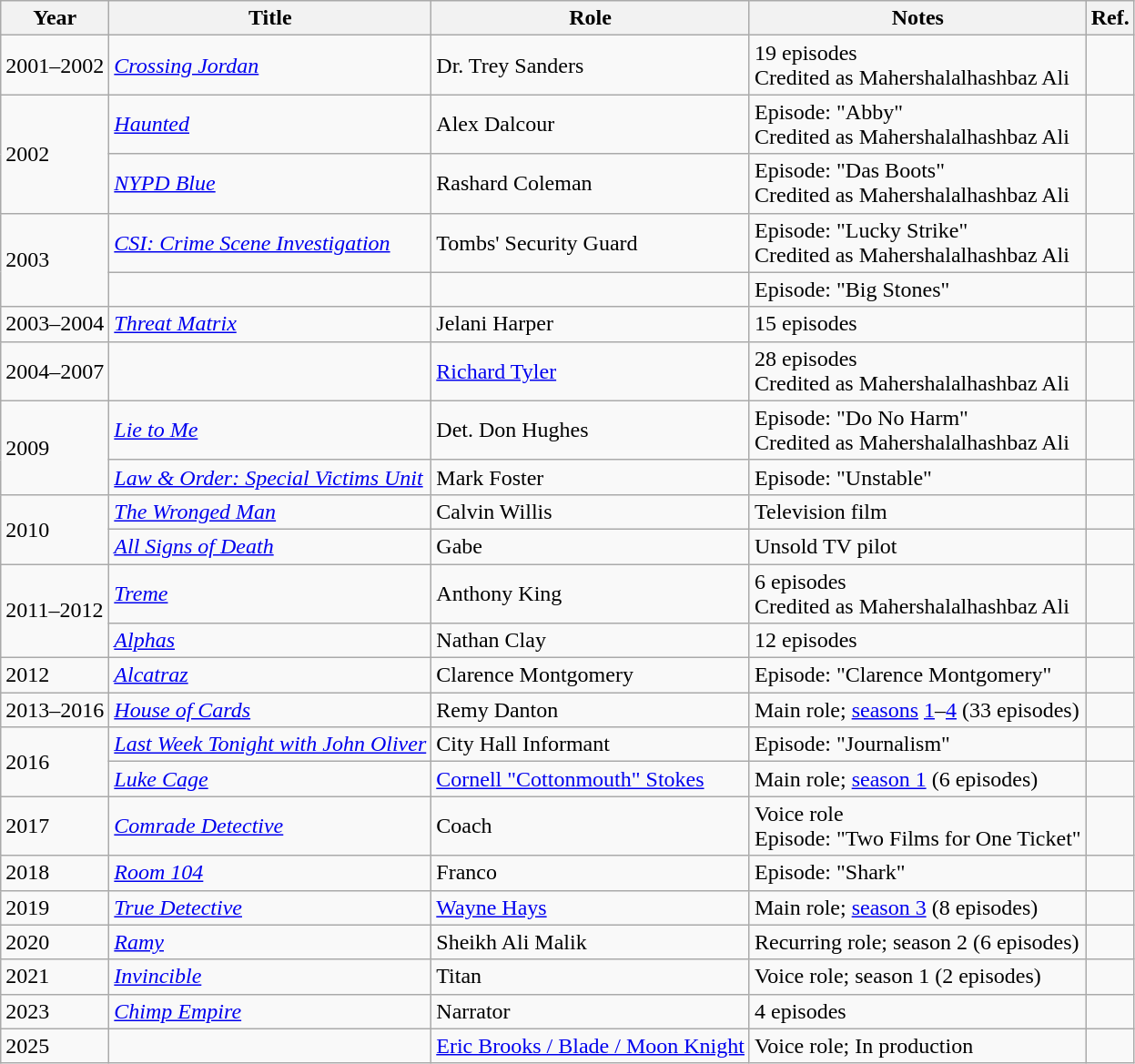<table class="wikitable sortable">
<tr>
<th>Year</th>
<th>Title</th>
<th>Role</th>
<th class="unsortable">Notes</th>
<th>Ref.</th>
</tr>
<tr>
<td>2001–2002</td>
<td><em><a href='#'>Crossing Jordan</a></em></td>
<td>Dr. Trey Sanders</td>
<td>19 episodes<br>Credited as Mahershalalhashbaz Ali</td>
<td></td>
</tr>
<tr>
<td rowspan="2">2002</td>
<td><em><a href='#'>Haunted</a></em></td>
<td>Alex Dalcour</td>
<td>Episode: "Abby"<br>Credited as Mahershalalhashbaz Ali</td>
<td></td>
</tr>
<tr>
<td><em><a href='#'>NYPD Blue</a></em></td>
<td>Rashard Coleman</td>
<td>Episode: "Das Boots"<br>Credited as Mahershalalhashbaz Ali</td>
<td></td>
</tr>
<tr>
<td rowspan="2">2003</td>
<td><em><a href='#'>CSI: Crime Scene Investigation</a></em></td>
<td>Tombs' Security Guard</td>
<td>Episode: "Lucky Strike"<br>Credited as Mahershalalhashbaz Ali</td>
<td></td>
</tr>
<tr>
<td><em></em></td>
<td></td>
<td>Episode: "Big Stones"</td>
<td></td>
</tr>
<tr>
<td>2003–2004</td>
<td><em><a href='#'>Threat Matrix</a></em></td>
<td>Jelani Harper</td>
<td>15 episodes</td>
<td></td>
</tr>
<tr>
<td>2004–2007</td>
<td><em></em></td>
<td><a href='#'>Richard Tyler</a></td>
<td>28 episodes<br>Credited as Mahershalalhashbaz Ali</td>
<td></td>
</tr>
<tr>
<td rowspan="2">2009</td>
<td><em><a href='#'>Lie to Me</a></em></td>
<td>Det. Don Hughes</td>
<td>Episode: "Do No Harm"<br>Credited as Mahershalalhashbaz Ali</td>
<td></td>
</tr>
<tr>
<td><em><a href='#'>Law & Order: Special Victims Unit</a></em></td>
<td>Mark Foster</td>
<td>Episode: "Unstable"</td>
<td></td>
</tr>
<tr>
<td rowspan="2">2010</td>
<td><em><a href='#'>The Wronged Man</a></em></td>
<td>Calvin Willis</td>
<td>Television film</td>
<td></td>
</tr>
<tr>
<td><em><a href='#'>All Signs of Death</a></em></td>
<td>Gabe</td>
<td>Unsold TV pilot</td>
<td></td>
</tr>
<tr>
<td rowspan="2">2011–2012</td>
<td><em><a href='#'>Treme</a></em></td>
<td>Anthony King</td>
<td>6 episodes<br>Credited as Mahershalalhashbaz Ali</td>
<td></td>
</tr>
<tr>
<td><em><a href='#'>Alphas</a></em></td>
<td>Nathan Clay</td>
<td>12 episodes</td>
<td></td>
</tr>
<tr>
<td>2012</td>
<td><em><a href='#'>Alcatraz</a></em></td>
<td>Clarence Montgomery</td>
<td>Episode: "Clarence Montgomery"</td>
<td></td>
</tr>
<tr>
<td>2013–2016</td>
<td><em><a href='#'>House of Cards</a></em></td>
<td>Remy Danton</td>
<td>Main role; <a href='#'>seasons</a> <a href='#'>1</a>–<a href='#'>4</a> (33 episodes)</td>
<td></td>
</tr>
<tr>
<td rowspan="2">2016</td>
<td><em><a href='#'>Last Week Tonight with John Oliver</a></em></td>
<td>City Hall Informant</td>
<td>Episode: "Journalism"</td>
<td></td>
</tr>
<tr>
<td><em><a href='#'>Luke Cage</a></em></td>
<td><a href='#'>Cornell "Cottonmouth" Stokes</a></td>
<td>Main role; <a href='#'>season 1</a> (6 episodes)</td>
<td></td>
</tr>
<tr>
<td>2017</td>
<td><em><a href='#'>Comrade Detective</a></em></td>
<td>Coach</td>
<td>Voice role<br>Episode: "Two Films for One Ticket"</td>
<td></td>
</tr>
<tr>
<td>2018</td>
<td><em><a href='#'>Room 104</a></em></td>
<td>Franco</td>
<td>Episode: "Shark"</td>
<td></td>
</tr>
<tr>
<td>2019</td>
<td><em><a href='#'>True Detective</a></em></td>
<td><a href='#'>Wayne Hays</a></td>
<td>Main role; <a href='#'>season 3</a> (8 episodes)</td>
<td></td>
</tr>
<tr>
<td>2020</td>
<td><em><a href='#'>Ramy</a></em></td>
<td>Sheikh Ali Malik</td>
<td>Recurring role; season 2 (6 episodes)</td>
<td></td>
</tr>
<tr>
<td>2021</td>
<td><em><a href='#'>Invincible</a></em></td>
<td>Titan</td>
<td>Voice role; season 1 (2 episodes)</td>
<td></td>
</tr>
<tr>
<td>2023</td>
<td><em><a href='#'>Chimp Empire</a></em></td>
<td>Narrator</td>
<td>4 episodes</td>
<td></td>
</tr>
<tr>
<td>2025</td>
<td></td>
<td><a href='#'>Eric Brooks / Blade / Moon Knight</a></td>
<td>Voice role; In production</td>
<td></td>
</tr>
</table>
